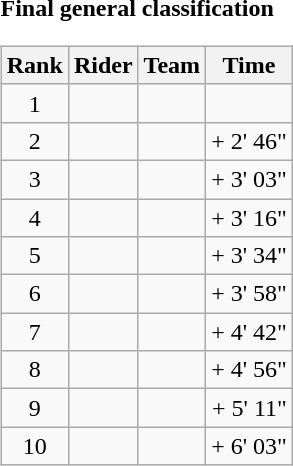<table>
<tr>
<td><strong>Final general classification</strong><br><table class="wikitable">
<tr>
<th scope="col">Rank</th>
<th scope="col">Rider</th>
<th scope="col">Team</th>
<th scope="col">Time</th>
</tr>
<tr>
<td style="text-align:center;">1</td>
<td></td>
<td></td>
<td style="text-align:right;"></td>
</tr>
<tr>
<td style="text-align:center;">2</td>
<td></td>
<td></td>
<td style="text-align:right;">+ 2' 46"</td>
</tr>
<tr>
<td style="text-align:center;">3</td>
<td></td>
<td></td>
<td style="text-align:right;">+ 3' 03"</td>
</tr>
<tr>
<td style="text-align:center;">4</td>
<td></td>
<td></td>
<td style="text-align:right;">+ 3' 16"</td>
</tr>
<tr>
<td style="text-align:center;">5</td>
<td></td>
<td></td>
<td style="text-align:right;">+ 3' 34"</td>
</tr>
<tr>
<td style="text-align:center;">6</td>
<td></td>
<td></td>
<td style="text-align:right;">+ 3' 58"</td>
</tr>
<tr>
<td style="text-align:center;">7</td>
<td></td>
<td></td>
<td style="text-align:right;">+  4' 42"</td>
</tr>
<tr>
<td style="text-align:center;">8</td>
<td></td>
<td></td>
<td style="text-align:right;">+ 4' 56"</td>
</tr>
<tr>
<td style="text-align:center;">9</td>
<td></td>
<td></td>
<td style="text-align:right;">+ 5' 11"</td>
</tr>
<tr>
<td style="text-align:center;">10</td>
<td></td>
<td></td>
<td style="text-align:right;">+ 6' 03"</td>
</tr>
</table>
</td>
</tr>
</table>
